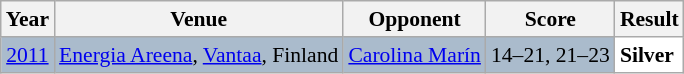<table class="sortable wikitable" style="font-size: 90%;">
<tr>
<th>Year</th>
<th>Venue</th>
<th>Opponent</th>
<th>Score</th>
<th>Result</th>
</tr>
<tr style="background:#AABBCC">
<td align="center"><a href='#'>2011</a></td>
<td align="left"><a href='#'>Energia Areena</a>, <a href='#'>Vantaa</a>, Finland</td>
<td align="left"> <a href='#'>Carolina Marín</a></td>
<td align="left">14–21, 21–23</td>
<td style="text-align:left; background:white"> <strong>Silver</strong></td>
</tr>
</table>
